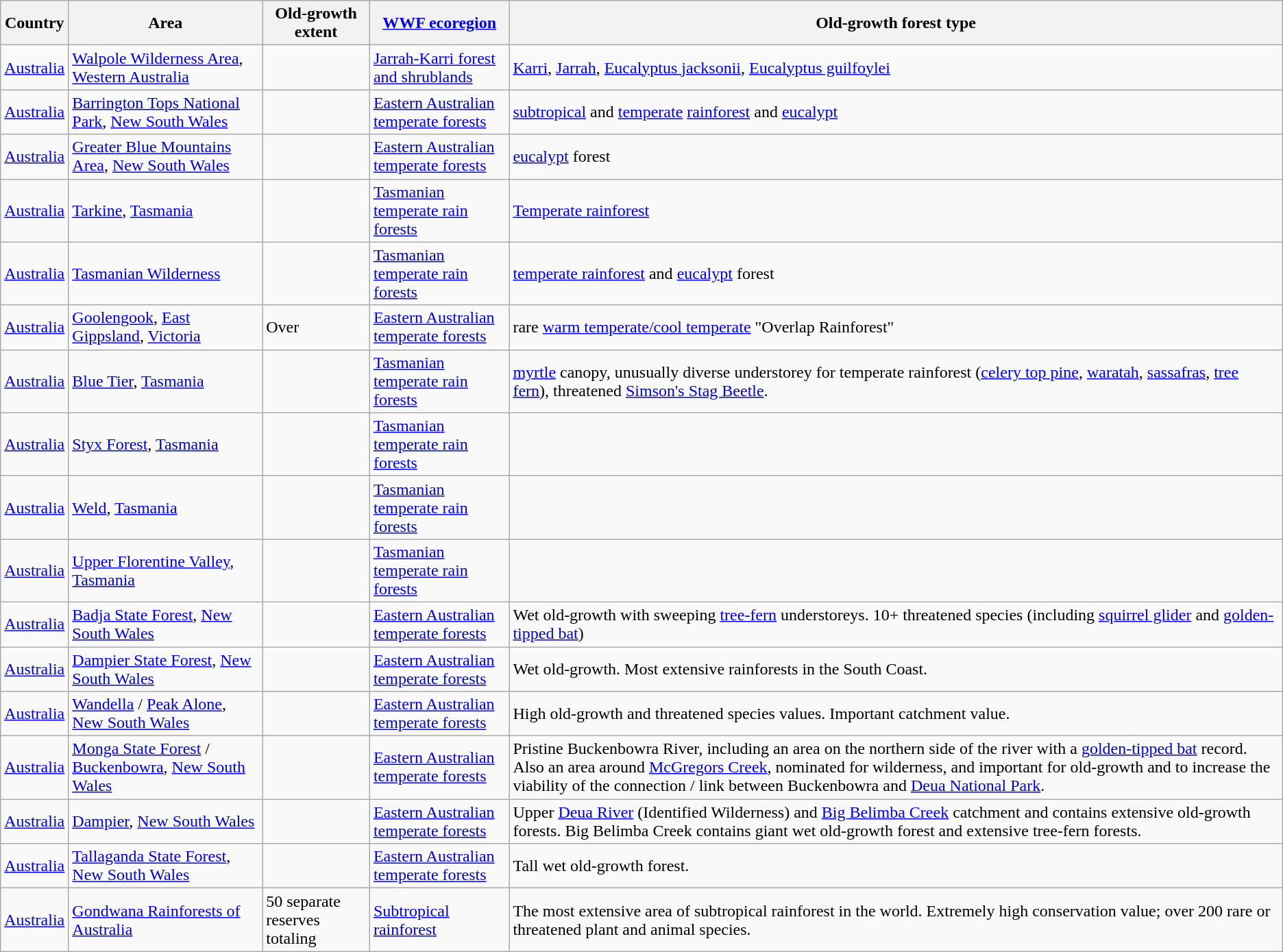<table class="wikitable sortable">
<tr>
<th>Country</th>
<th>Area</th>
<th>Old-growth extent</th>
<th><a href='#'>WWF ecoregion</a></th>
<th class="unsortable">Old-growth forest type</th>
</tr>
<tr>
<td><a href='#'>Australia</a></td>
<td><a href='#'>Walpole Wilderness Area</a>, <a href='#'>Western Australia</a></td>
<td></td>
<td><a href='#'>Jarrah-Karri forest and shrublands</a></td>
<td><a href='#'>Karri</a>, <a href='#'>Jarrah</a>, <a href='#'>Eucalyptus jacksonii</a>, <a href='#'>Eucalyptus guilfoylei</a></td>
</tr>
<tr>
<td><a href='#'>Australia</a></td>
<td><a href='#'>Barrington Tops National Park</a>, <a href='#'>New South Wales</a></td>
<td></td>
<td><a href='#'>Eastern Australian temperate forests</a></td>
<td><a href='#'>subtropical</a> and <a href='#'>temperate</a> <a href='#'>rainforest</a> and <a href='#'>eucalypt</a></td>
</tr>
<tr>
<td><a href='#'>Australia</a></td>
<td><a href='#'>Greater Blue Mountains Area</a>, <a href='#'>New South Wales</a></td>
<td></td>
<td><a href='#'>Eastern Australian temperate forests</a></td>
<td><a href='#'>eucalypt</a> forest</td>
</tr>
<tr>
<td><a href='#'>Australia</a></td>
<td><a href='#'>Tarkine</a>, <a href='#'>Tasmania</a></td>
<td></td>
<td><a href='#'>Tasmanian temperate rain forests</a></td>
<td><a href='#'>Temperate rainforest</a></td>
</tr>
<tr>
<td><a href='#'>Australia</a></td>
<td><a href='#'>Tasmanian Wilderness</a></td>
<td></td>
<td><a href='#'>Tasmanian temperate rain forests</a></td>
<td><a href='#'>temperate rainforest</a> and <a href='#'>eucalypt</a> forest</td>
</tr>
<tr>
<td><a href='#'>Australia</a></td>
<td><a href='#'>Goolengook</a>, <a href='#'>East Gippsland</a>, <a href='#'>Victoria</a></td>
<td>Over </td>
<td><a href='#'>Eastern Australian temperate forests</a></td>
<td>rare <a href='#'>warm temperate/cool temperate</a> "Overlap Rainforest"</td>
</tr>
<tr>
<td><a href='#'>Australia</a></td>
<td><a href='#'>Blue Tier</a>, <a href='#'>Tasmania</a></td>
<td></td>
<td><a href='#'>Tasmanian temperate rain forests</a></td>
<td><a href='#'>myrtle</a> canopy, unusually diverse understorey for temperate rainforest (<a href='#'>celery top pine</a>, <a href='#'>waratah</a>, <a href='#'>sassafras</a>, <a href='#'>tree fern</a>), threatened <a href='#'>Simson's Stag Beetle</a>.</td>
</tr>
<tr>
<td><a href='#'>Australia</a></td>
<td><a href='#'>Styx Forest</a>, <a href='#'>Tasmania</a></td>
<td></td>
<td><a href='#'>Tasmanian temperate rain forests</a></td>
<td></td>
</tr>
<tr>
<td><a href='#'>Australia</a></td>
<td><a href='#'>Weld</a>, <a href='#'>Tasmania</a></td>
<td></td>
<td><a href='#'>Tasmanian temperate rain forests</a></td>
<td></td>
</tr>
<tr>
<td><a href='#'>Australia</a></td>
<td><a href='#'>Upper Florentine Valley</a>, <a href='#'>Tasmania</a></td>
<td></td>
<td><a href='#'>Tasmanian temperate rain forests</a></td>
<td></td>
</tr>
<tr>
<td><a href='#'>Australia</a></td>
<td><a href='#'>Badja State Forest</a>, <a href='#'>New South Wales</a></td>
<td></td>
<td><a href='#'>Eastern Australian temperate forests</a></td>
<td>Wet old-growth with sweeping <a href='#'>tree-fern</a> understoreys. 10+ threatened species (including <a href='#'>squirrel glider</a> and <a href='#'>golden-tipped bat</a>)</td>
</tr>
<tr>
<td><a href='#'>Australia</a></td>
<td><a href='#'>Dampier State Forest</a>, <a href='#'>New South Wales</a></td>
<td></td>
<td><a href='#'>Eastern Australian temperate forests</a></td>
<td>Wet old-growth. Most extensive rainforests in the South Coast.</td>
</tr>
<tr>
<td><a href='#'>Australia</a></td>
<td><a href='#'>Wandella</a> / <a href='#'>Peak Alone</a>, <a href='#'>New South Wales</a></td>
<td></td>
<td><a href='#'>Eastern Australian temperate forests</a></td>
<td>High old-growth and threatened species values. Important catchment value.</td>
</tr>
<tr>
<td><a href='#'>Australia</a></td>
<td><a href='#'>Monga State Forest</a> / <a href='#'>Buckenbowra</a>, <a href='#'>New South Wales</a></td>
<td></td>
<td><a href='#'>Eastern Australian temperate forests</a></td>
<td>Pristine Buckenbowra River, including an area on the northern side of the river with a <a href='#'>golden-tipped bat</a> record. Also an area around <a href='#'>McGregors Creek</a>, nominated for wilderness, and important for old-growth and to increase the viability of the connection / link between Buckenbowra and <a href='#'>Deua National Park</a>.</td>
</tr>
<tr>
<td><a href='#'>Australia</a></td>
<td><a href='#'>Dampier</a>, <a href='#'>New South Wales</a></td>
<td></td>
<td><a href='#'>Eastern Australian temperate forests</a></td>
<td>Upper <a href='#'>Deua River</a> (Identified Wilderness) and <a href='#'>Big Belimba Creek</a> catchment and contains extensive old-growth forests. Big Belimba Creek contains giant wet old-growth forest and extensive tree-fern forests.</td>
</tr>
<tr>
<td><a href='#'>Australia</a></td>
<td><a href='#'>Tallaganda State Forest</a>, <a href='#'>New South Wales</a></td>
<td></td>
<td><a href='#'>Eastern Australian temperate forests</a></td>
<td>Tall wet old-growth forest.</td>
</tr>
<tr>
<td><a href='#'>Australia</a></td>
<td><a href='#'>Gondwana Rainforests of Australia</a></td>
<td>50 separate reserves totaling </td>
<td><a href='#'>Subtropical rainforest</a></td>
<td>The most extensive area of subtropical rainforest in the world. Extremely high conservation value; over 200 rare or threatened plant and animal species.</td>
</tr>
</table>
